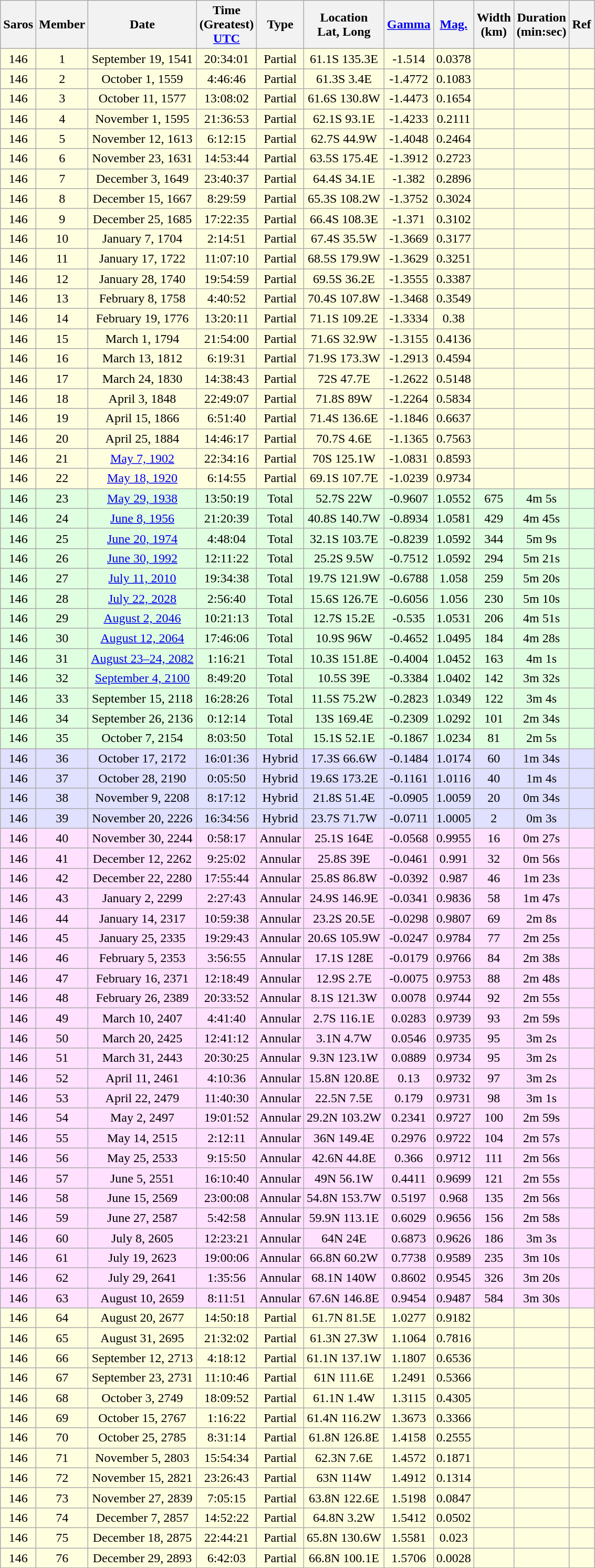<table class=wikitable>
<tr align=center>
<th>Saros</th>
<th>Member</th>
<th>Date</th>
<th>Time<br>(Greatest)<br><a href='#'>UTC</a></th>
<th>Type</th>
<th>Location<br>Lat, Long</th>
<th><a href='#'>Gamma</a></th>
<th><a href='#'>Mag.</a></th>
<th>Width<br>(km)</th>
<th>Duration<br>(min:sec)</th>
<th>Ref</th>
</tr>
<tr align=center bgcolor=#ffffe0>
<td>146</td>
<td>1</td>
<td>September 19, 1541</td>
<td>20:34:01</td>
<td>Partial</td>
<td>61.1S 135.3E</td>
<td>-1.514</td>
<td>0.0378</td>
<td></td>
<td></td>
<td></td>
</tr>
<tr align=center bgcolor=#ffffe0>
<td>146</td>
<td>2</td>
<td>October 1, 1559</td>
<td>4:46:46</td>
<td>Partial</td>
<td>61.3S 3.4E</td>
<td>-1.4772</td>
<td>0.1083</td>
<td></td>
<td></td>
<td></td>
</tr>
<tr align=center bgcolor=#ffffe0>
<td>146</td>
<td>3</td>
<td>October 11, 1577</td>
<td>13:08:02</td>
<td>Partial</td>
<td>61.6S 130.8W</td>
<td>-1.4473</td>
<td>0.1654</td>
<td></td>
<td></td>
<td></td>
</tr>
<tr align=center bgcolor=#ffffe0>
<td>146</td>
<td>4</td>
<td>November 1, 1595</td>
<td>21:36:53</td>
<td>Partial</td>
<td>62.1S 93.1E</td>
<td>-1.4233</td>
<td>0.2111</td>
<td></td>
<td></td>
<td></td>
</tr>
<tr align=center bgcolor=#ffffe0>
<td>146</td>
<td>5</td>
<td>November 12, 1613</td>
<td>6:12:15</td>
<td>Partial</td>
<td>62.7S 44.9W</td>
<td>-1.4048</td>
<td>0.2464</td>
<td></td>
<td></td>
<td></td>
</tr>
<tr align=center bgcolor=#ffffe0>
<td>146</td>
<td>6</td>
<td>November 23, 1631</td>
<td>14:53:44</td>
<td>Partial</td>
<td>63.5S 175.4E</td>
<td>-1.3912</td>
<td>0.2723</td>
<td></td>
<td></td>
<td></td>
</tr>
<tr align=center bgcolor=#ffffe0>
<td>146</td>
<td>7</td>
<td>December 3, 1649</td>
<td>23:40:37</td>
<td>Partial</td>
<td>64.4S 34.1E</td>
<td>-1.382</td>
<td>0.2896</td>
<td></td>
<td></td>
<td></td>
</tr>
<tr align=center bgcolor=#ffffe0>
<td>146</td>
<td>8</td>
<td>December 15, 1667</td>
<td>8:29:59</td>
<td>Partial</td>
<td>65.3S 108.2W</td>
<td>-1.3752</td>
<td>0.3024</td>
<td></td>
<td></td>
<td></td>
</tr>
<tr align=center bgcolor=#ffffe0>
<td>146</td>
<td>9</td>
<td>December 25, 1685</td>
<td>17:22:35</td>
<td>Partial</td>
<td>66.4S 108.3E</td>
<td>-1.371</td>
<td>0.3102</td>
<td></td>
<td></td>
<td></td>
</tr>
<tr align=center bgcolor=#ffffe0>
<td>146</td>
<td>10</td>
<td>January 7, 1704</td>
<td>2:14:51</td>
<td>Partial</td>
<td>67.4S 35.5W</td>
<td>-1.3669</td>
<td>0.3177</td>
<td></td>
<td></td>
<td></td>
</tr>
<tr align=center bgcolor=#ffffe0>
<td>146</td>
<td>11</td>
<td>January 17, 1722</td>
<td>11:07:10</td>
<td>Partial</td>
<td>68.5S 179.9W</td>
<td>-1.3629</td>
<td>0.3251</td>
<td></td>
<td></td>
<td></td>
</tr>
<tr align=center bgcolor=#ffffe0>
<td>146</td>
<td>12</td>
<td>January 28, 1740</td>
<td>19:54:59</td>
<td>Partial</td>
<td>69.5S 36.2E</td>
<td>-1.3555</td>
<td>0.3387</td>
<td></td>
<td></td>
<td></td>
</tr>
<tr align=center bgcolor=#ffffe0>
<td>146</td>
<td>13</td>
<td>February 8, 1758</td>
<td>4:40:52</td>
<td>Partial</td>
<td>70.4S 107.8W</td>
<td>-1.3468</td>
<td>0.3549</td>
<td></td>
<td></td>
<td></td>
</tr>
<tr align=center bgcolor=#ffffe0>
<td>146</td>
<td>14</td>
<td>February 19, 1776</td>
<td>13:20:11</td>
<td>Partial</td>
<td>71.1S 109.2E</td>
<td>-1.3334</td>
<td>0.38</td>
<td></td>
<td></td>
<td></td>
</tr>
<tr align=center bgcolor=#ffffe0>
<td>146</td>
<td>15</td>
<td>March 1, 1794</td>
<td>21:54:00</td>
<td>Partial</td>
<td>71.6S 32.9W</td>
<td>-1.3155</td>
<td>0.4136</td>
<td></td>
<td></td>
<td></td>
</tr>
<tr align=center bgcolor=#ffffe0>
<td>146</td>
<td>16</td>
<td>March 13, 1812</td>
<td>6:19:31</td>
<td>Partial</td>
<td>71.9S 173.3W</td>
<td>-1.2913</td>
<td>0.4594</td>
<td></td>
<td></td>
<td></td>
</tr>
<tr align=center bgcolor=#ffffe0>
<td>146</td>
<td>17</td>
<td>March 24, 1830</td>
<td>14:38:43</td>
<td>Partial</td>
<td>72S 47.7E</td>
<td>-1.2622</td>
<td>0.5148</td>
<td></td>
<td></td>
<td></td>
</tr>
<tr align=center bgcolor=#ffffe0>
<td>146</td>
<td>18</td>
<td>April 3, 1848</td>
<td>22:49:07</td>
<td>Partial</td>
<td>71.8S 89W</td>
<td>-1.2264</td>
<td>0.5834</td>
<td></td>
<td></td>
<td></td>
</tr>
<tr align=center bgcolor=#ffffe0>
<td>146</td>
<td>19</td>
<td>April 15, 1866</td>
<td>6:51:40</td>
<td>Partial</td>
<td>71.4S 136.6E</td>
<td>-1.1846</td>
<td>0.6637</td>
<td></td>
<td></td>
<td></td>
</tr>
<tr align=center bgcolor=#ffffe0>
<td>146</td>
<td>20</td>
<td>April 25, 1884</td>
<td>14:46:17</td>
<td>Partial</td>
<td>70.7S 4.6E</td>
<td>-1.1365</td>
<td>0.7563</td>
<td></td>
<td></td>
<td></td>
</tr>
<tr align=center bgcolor=#ffffe0>
<td>146</td>
<td>21</td>
<td><a href='#'>May 7, 1902</a></td>
<td>22:34:16</td>
<td>Partial</td>
<td>70S 125.1W</td>
<td>-1.0831</td>
<td>0.8593</td>
<td></td>
<td></td>
<td></td>
</tr>
<tr align=center bgcolor=#ffffe0>
<td>146</td>
<td>22</td>
<td><a href='#'>May 18, 1920</a></td>
<td>6:14:55</td>
<td>Partial</td>
<td>69.1S 107.7E</td>
<td>-1.0239</td>
<td>0.9734</td>
<td></td>
<td></td>
<td></td>
</tr>
<tr align=center bgcolor=#e0ffe0>
<td>146</td>
<td>23</td>
<td><a href='#'>May 29, 1938</a></td>
<td>13:50:19</td>
<td>Total</td>
<td>52.7S 22W</td>
<td>-0.9607</td>
<td>1.0552</td>
<td>675</td>
<td>4m 5s</td>
<td></td>
</tr>
<tr align=center bgcolor=#e0ffe0>
<td>146</td>
<td>24</td>
<td><a href='#'>June 8, 1956</a></td>
<td>21:20:39</td>
<td>Total</td>
<td>40.8S 140.7W</td>
<td>-0.8934</td>
<td>1.0581</td>
<td>429</td>
<td>4m 45s</td>
<td></td>
</tr>
<tr align=center bgcolor=#e0ffe0>
<td>146</td>
<td>25</td>
<td><a href='#'>June 20, 1974</a></td>
<td>4:48:04</td>
<td>Total</td>
<td>32.1S 103.7E</td>
<td>-0.8239</td>
<td>1.0592</td>
<td>344</td>
<td>5m 9s</td>
<td></td>
</tr>
<tr align=center bgcolor=#e0ffe0>
<td>146</td>
<td>26</td>
<td><a href='#'>June 30, 1992</a></td>
<td>12:11:22</td>
<td>Total</td>
<td>25.2S 9.5W</td>
<td>-0.7512</td>
<td>1.0592</td>
<td>294</td>
<td>5m 21s</td>
<td></td>
</tr>
<tr align=center bgcolor=#e0ffe0>
<td>146</td>
<td>27</td>
<td><a href='#'>July 11, 2010</a></td>
<td>19:34:38</td>
<td>Total</td>
<td>19.7S 121.9W</td>
<td>-0.6788</td>
<td>1.058</td>
<td>259</td>
<td>5m 20s</td>
<td></td>
</tr>
<tr align=center bgcolor=#e0ffe0>
<td>146</td>
<td>28</td>
<td><a href='#'>July 22, 2028</a></td>
<td>2:56:40</td>
<td>Total</td>
<td>15.6S 126.7E</td>
<td>-0.6056</td>
<td>1.056</td>
<td>230</td>
<td>5m 10s</td>
<td></td>
</tr>
<tr align=center bgcolor=#e0ffe0>
<td>146</td>
<td>29</td>
<td><a href='#'>August 2, 2046</a></td>
<td>10:21:13</td>
<td>Total</td>
<td>12.7S 15.2E</td>
<td>-0.535</td>
<td>1.0531</td>
<td>206</td>
<td>4m 51s</td>
<td></td>
</tr>
<tr align=center bgcolor=#e0ffe0>
<td>146</td>
<td>30</td>
<td><a href='#'>August 12, 2064</a></td>
<td>17:46:06</td>
<td>Total</td>
<td>10.9S 96W</td>
<td>-0.4652</td>
<td>1.0495</td>
<td>184</td>
<td>4m 28s</td>
<td></td>
</tr>
<tr align=center bgcolor=#e0ffe0>
<td>146</td>
<td>31</td>
<td><a href='#'>August 23–24, 2082</a></td>
<td>1:16:21</td>
<td>Total</td>
<td>10.3S 151.8E</td>
<td>-0.4004</td>
<td>1.0452</td>
<td>163</td>
<td>4m 1s</td>
<td></td>
</tr>
<tr align=center bgcolor=#e0ffe0>
<td>146</td>
<td>32</td>
<td><a href='#'>September 4, 2100</a></td>
<td>8:49:20</td>
<td>Total</td>
<td>10.5S 39E</td>
<td>-0.3384</td>
<td>1.0402</td>
<td>142</td>
<td>3m 32s</td>
<td></td>
</tr>
<tr align=center bgcolor=#e0ffe0>
<td>146</td>
<td>33</td>
<td>September 15, 2118</td>
<td>16:28:26</td>
<td>Total</td>
<td>11.5S 75.2W</td>
<td>-0.2823</td>
<td>1.0349</td>
<td>122</td>
<td>3m 4s</td>
<td></td>
</tr>
<tr align=center bgcolor=#e0ffe0>
<td>146</td>
<td>34</td>
<td>September 26, 2136</td>
<td>0:12:14</td>
<td>Total</td>
<td>13S 169.4E</td>
<td>-0.2309</td>
<td>1.0292</td>
<td>101</td>
<td>2m 34s</td>
<td></td>
</tr>
<tr align=center bgcolor=#e0ffe0>
<td>146</td>
<td>35</td>
<td>October 7, 2154</td>
<td>8:03:50</td>
<td>Total</td>
<td>15.1S 52.1E</td>
<td>-0.1867</td>
<td>1.0234</td>
<td>81</td>
<td>2m 5s</td>
<td></td>
</tr>
<tr align=center bgcolor=#e0e0ff>
<td>146</td>
<td>36</td>
<td>October 17, 2172</td>
<td>16:01:36</td>
<td>Hybrid</td>
<td>17.3S 66.6W</td>
<td>-0.1484</td>
<td>1.0174</td>
<td>60</td>
<td>1m 34s</td>
<td></td>
</tr>
<tr align=center bgcolor=#e0e0ff>
<td>146</td>
<td>37</td>
<td>October 28, 2190</td>
<td>0:05:50</td>
<td>Hybrid</td>
<td>19.6S 173.2E</td>
<td>-0.1161</td>
<td>1.0116</td>
<td>40</td>
<td>1m 4s</td>
<td></td>
</tr>
<tr align=center bgcolor=#e0e0ff>
<td>146</td>
<td>38</td>
<td>November 9, 2208</td>
<td>8:17:12</td>
<td>Hybrid</td>
<td>21.8S 51.4E</td>
<td>-0.0905</td>
<td>1.0059</td>
<td>20</td>
<td>0m 34s</td>
<td></td>
</tr>
<tr align=center bgcolor=#e0e0ff>
<td>146</td>
<td>39</td>
<td>November 20, 2226</td>
<td>16:34:56</td>
<td>Hybrid</td>
<td>23.7S 71.7W</td>
<td>-0.0711</td>
<td>1.0005</td>
<td>2</td>
<td>0m 3s</td>
<td></td>
</tr>
<tr align=center bgcolor=#ffe0ff>
<td>146</td>
<td>40</td>
<td>November 30, 2244</td>
<td>0:58:17</td>
<td>Annular</td>
<td>25.1S 164E</td>
<td>-0.0568</td>
<td>0.9955</td>
<td>16</td>
<td>0m 27s</td>
<td></td>
</tr>
<tr align=center bgcolor=#ffe0ff>
<td>146</td>
<td>41</td>
<td>December 12, 2262</td>
<td>9:25:02</td>
<td>Annular</td>
<td>25.8S 39E</td>
<td>-0.0461</td>
<td>0.991</td>
<td>32</td>
<td>0m 56s</td>
<td></td>
</tr>
<tr align=center bgcolor=#ffe0ff>
<td>146</td>
<td>42</td>
<td>December 22, 2280</td>
<td>17:55:44</td>
<td>Annular</td>
<td>25.8S 86.8W</td>
<td>-0.0392</td>
<td>0.987</td>
<td>46</td>
<td>1m 23s</td>
<td></td>
</tr>
<tr align=center bgcolor=#ffe0ff>
<td>146</td>
<td>43</td>
<td>January 2, 2299</td>
<td>2:27:43</td>
<td>Annular</td>
<td>24.9S 146.9E</td>
<td>-0.0341</td>
<td>0.9836</td>
<td>58</td>
<td>1m 47s</td>
<td></td>
</tr>
<tr align=center bgcolor=#ffe0ff>
<td>146</td>
<td>44</td>
<td>January 14, 2317</td>
<td>10:59:38</td>
<td>Annular</td>
<td>23.2S 20.5E</td>
<td>-0.0298</td>
<td>0.9807</td>
<td>69</td>
<td>2m 8s</td>
<td></td>
</tr>
<tr align=center bgcolor=#ffe0ff>
<td>146</td>
<td>45</td>
<td>January 25, 2335</td>
<td>19:29:43</td>
<td>Annular</td>
<td>20.6S 105.9W</td>
<td>-0.0247</td>
<td>0.9784</td>
<td>77</td>
<td>2m 25s</td>
<td></td>
</tr>
<tr align=center bgcolor=#ffe0ff>
<td>146</td>
<td>46</td>
<td>February 5, 2353</td>
<td>3:56:55</td>
<td>Annular</td>
<td>17.1S 128E</td>
<td>-0.0179</td>
<td>0.9766</td>
<td>84</td>
<td>2m 38s</td>
<td></td>
</tr>
<tr align=center bgcolor=#ffe0ff>
<td>146</td>
<td>47</td>
<td>February 16, 2371</td>
<td>12:18:49</td>
<td>Annular</td>
<td>12.9S 2.7E</td>
<td>-0.0075</td>
<td>0.9753</td>
<td>88</td>
<td>2m 48s</td>
<td></td>
</tr>
<tr align=center bgcolor=#ffe0ff>
<td>146</td>
<td>48</td>
<td>February 26, 2389</td>
<td>20:33:52</td>
<td>Annular</td>
<td>8.1S 121.3W</td>
<td>0.0078</td>
<td>0.9744</td>
<td>92</td>
<td>2m 55s</td>
<td></td>
</tr>
<tr align=center bgcolor=#ffe0ff>
<td>146</td>
<td>49</td>
<td>March 10, 2407</td>
<td>4:41:40</td>
<td>Annular</td>
<td>2.7S 116.1E</td>
<td>0.0283</td>
<td>0.9739</td>
<td>93</td>
<td>2m 59s</td>
<td></td>
</tr>
<tr align=center bgcolor=#ffe0ff>
<td>146</td>
<td>50</td>
<td>March 20, 2425</td>
<td>12:41:12</td>
<td>Annular</td>
<td>3.1N 4.7W</td>
<td>0.0546</td>
<td>0.9735</td>
<td>95</td>
<td>3m 2s</td>
<td></td>
</tr>
<tr align=center bgcolor=#ffe0ff>
<td>146</td>
<td>51</td>
<td>March 31, 2443</td>
<td>20:30:25</td>
<td>Annular</td>
<td>9.3N 123.1W</td>
<td>0.0889</td>
<td>0.9734</td>
<td>95</td>
<td>3m 2s</td>
<td></td>
</tr>
<tr align=center bgcolor=#ffe0ff>
<td>146</td>
<td>52</td>
<td>April 11, 2461</td>
<td>4:10:36</td>
<td>Annular</td>
<td>15.8N 120.8E</td>
<td>0.13</td>
<td>0.9732</td>
<td>97</td>
<td>3m 2s</td>
<td></td>
</tr>
<tr align=center bgcolor=#ffe0ff>
<td>146</td>
<td>53</td>
<td>April 22, 2479</td>
<td>11:40:30</td>
<td>Annular</td>
<td>22.5N 7.5E</td>
<td>0.179</td>
<td>0.9731</td>
<td>98</td>
<td>3m 1s</td>
<td></td>
</tr>
<tr align=center bgcolor=#ffe0ff>
<td>146</td>
<td>54</td>
<td>May 2, 2497</td>
<td>19:01:52</td>
<td>Annular</td>
<td>29.2N 103.2W</td>
<td>0.2341</td>
<td>0.9727</td>
<td>100</td>
<td>2m 59s</td>
<td></td>
</tr>
<tr align=center bgcolor=#ffe0ff>
<td>146</td>
<td>55</td>
<td>May 14, 2515</td>
<td>2:12:11</td>
<td>Annular</td>
<td>36N 149.4E</td>
<td>0.2976</td>
<td>0.9722</td>
<td>104</td>
<td>2m 57s</td>
<td></td>
</tr>
<tr align=center bgcolor=#ffe0ff>
<td>146</td>
<td>56</td>
<td>May 25, 2533</td>
<td>9:15:50</td>
<td>Annular</td>
<td>42.6N 44.8E</td>
<td>0.366</td>
<td>0.9712</td>
<td>111</td>
<td>2m 56s</td>
<td></td>
</tr>
<tr align=center bgcolor=#ffe0ff>
<td>146</td>
<td>57</td>
<td>June 5, 2551</td>
<td>16:10:40</td>
<td>Annular</td>
<td>49N 56.1W</td>
<td>0.4411</td>
<td>0.9699</td>
<td>121</td>
<td>2m 55s</td>
<td></td>
</tr>
<tr align=center bgcolor=#ffe0ff>
<td>146</td>
<td>58</td>
<td>June 15, 2569</td>
<td>23:00:08</td>
<td>Annular</td>
<td>54.8N 153.7W</td>
<td>0.5197</td>
<td>0.968</td>
<td>135</td>
<td>2m 56s</td>
<td></td>
</tr>
<tr align=center bgcolor=#ffe0ff>
<td>146</td>
<td>59</td>
<td>June 27, 2587</td>
<td>5:42:58</td>
<td>Annular</td>
<td>59.9N 113.1E</td>
<td>0.6029</td>
<td>0.9656</td>
<td>156</td>
<td>2m 58s</td>
<td></td>
</tr>
<tr align=center bgcolor=#ffe0ff>
<td>146</td>
<td>60</td>
<td>July 8, 2605</td>
<td>12:23:21</td>
<td>Annular</td>
<td>64N 24E</td>
<td>0.6873</td>
<td>0.9626</td>
<td>186</td>
<td>3m 3s</td>
<td></td>
</tr>
<tr align=center bgcolor=#ffe0ff>
<td>146</td>
<td>61</td>
<td>July 19, 2623</td>
<td>19:00:06</td>
<td>Annular</td>
<td>66.8N 60.2W</td>
<td>0.7738</td>
<td>0.9589</td>
<td>235</td>
<td>3m 10s</td>
<td></td>
</tr>
<tr align=center bgcolor=#ffe0ff>
<td>146</td>
<td>62</td>
<td>July 29, 2641</td>
<td>1:35:56</td>
<td>Annular</td>
<td>68.1N 140W</td>
<td>0.8602</td>
<td>0.9545</td>
<td>326</td>
<td>3m 20s</td>
<td></td>
</tr>
<tr align=center bgcolor=#ffe0ff>
<td>146</td>
<td>63</td>
<td>August 10, 2659</td>
<td>8:11:51</td>
<td>Annular</td>
<td>67.6N 146.8E</td>
<td>0.9454</td>
<td>0.9487</td>
<td>584</td>
<td>3m 30s</td>
<td></td>
</tr>
<tr align=center bgcolor=#ffffe0>
<td>146</td>
<td>64</td>
<td>August 20, 2677</td>
<td>14:50:18</td>
<td>Partial</td>
<td>61.7N 81.5E</td>
<td>1.0277</td>
<td>0.9182</td>
<td></td>
<td></td>
<td></td>
</tr>
<tr align=center bgcolor=#ffffe0>
<td>146</td>
<td>65</td>
<td>August 31, 2695</td>
<td>21:32:02</td>
<td>Partial</td>
<td>61.3N 27.3W</td>
<td>1.1064</td>
<td>0.7816</td>
<td></td>
<td></td>
<td></td>
</tr>
<tr align=center bgcolor=#ffffe0>
<td>146</td>
<td>66</td>
<td>September 12, 2713</td>
<td>4:18:12</td>
<td>Partial</td>
<td>61.1N 137.1W</td>
<td>1.1807</td>
<td>0.6536</td>
<td></td>
<td></td>
<td></td>
</tr>
<tr align=center bgcolor=#ffffe0>
<td>146</td>
<td>67</td>
<td>September 23, 2731</td>
<td>11:10:46</td>
<td>Partial</td>
<td>61N 111.6E</td>
<td>1.2491</td>
<td>0.5366</td>
<td></td>
<td></td>
<td></td>
</tr>
<tr align=center bgcolor=#ffffe0>
<td>146</td>
<td>68</td>
<td>October 3, 2749</td>
<td>18:09:52</td>
<td>Partial</td>
<td>61.1N 1.4W</td>
<td>1.3115</td>
<td>0.4305</td>
<td></td>
<td></td>
<td></td>
</tr>
<tr align=center bgcolor=#ffffe0>
<td>146</td>
<td>69</td>
<td>October 15, 2767</td>
<td>1:16:22</td>
<td>Partial</td>
<td>61.4N 116.2W</td>
<td>1.3673</td>
<td>0.3366</td>
<td></td>
<td></td>
<td></td>
</tr>
<tr align=center bgcolor=#ffffe0>
<td>146</td>
<td>70</td>
<td>October 25, 2785</td>
<td>8:31:14</td>
<td>Partial</td>
<td>61.8N 126.8E</td>
<td>1.4158</td>
<td>0.2555</td>
<td></td>
<td></td>
<td></td>
</tr>
<tr align=center bgcolor=#ffffe0>
<td>146</td>
<td>71</td>
<td>November 5, 2803</td>
<td>15:54:34</td>
<td>Partial</td>
<td>62.3N 7.6E</td>
<td>1.4572</td>
<td>0.1871</td>
<td></td>
<td></td>
<td></td>
</tr>
<tr align=center bgcolor=#ffffe0>
<td>146</td>
<td>72</td>
<td>November 15, 2821</td>
<td>23:26:43</td>
<td>Partial</td>
<td>63N 114W</td>
<td>1.4912</td>
<td>0.1314</td>
<td></td>
<td></td>
<td></td>
</tr>
<tr align=center bgcolor=#ffffe0>
<td>146</td>
<td>73</td>
<td>November 27, 2839</td>
<td>7:05:15</td>
<td>Partial</td>
<td>63.8N 122.6E</td>
<td>1.5198</td>
<td>0.0847</td>
<td></td>
<td></td>
<td></td>
</tr>
<tr align=center bgcolor=#ffffe0>
<td>146</td>
<td>74</td>
<td>December 7, 2857</td>
<td>14:52:22</td>
<td>Partial</td>
<td>64.8N 3.2W</td>
<td>1.5412</td>
<td>0.0502</td>
<td></td>
<td></td>
<td></td>
</tr>
<tr align=center bgcolor=#ffffe0>
<td>146</td>
<td>75</td>
<td>December 18, 2875</td>
<td>22:44:21</td>
<td>Partial</td>
<td>65.8N 130.6W</td>
<td>1.5581</td>
<td>0.023</td>
<td></td>
<td></td>
<td></td>
</tr>
<tr align=center bgcolor=#ffffe0>
<td>146</td>
<td>76</td>
<td>December 29, 2893</td>
<td>6:42:03</td>
<td>Partial</td>
<td>66.8N 100.1E</td>
<td>1.5706</td>
<td>0.0028</td>
<td></td>
<td></td>
<td></td>
</tr>
</table>
